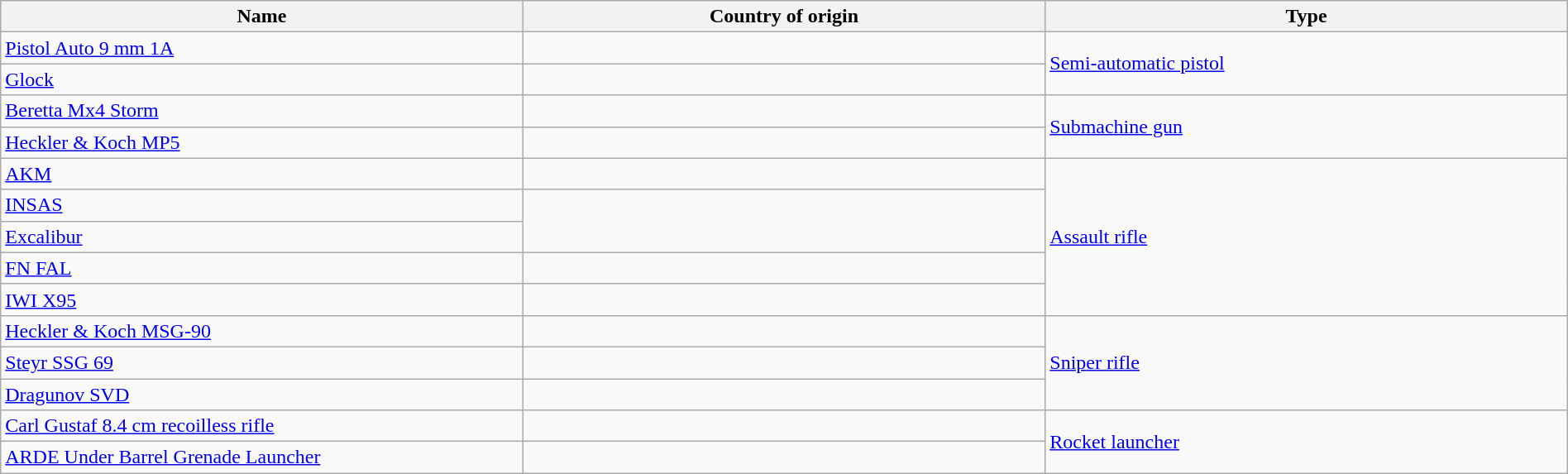<table class="wikitable" border="0" width="100%">
<tr>
<th width="25%">Name</th>
<th width="25%">Country of origin</th>
<th width="25%">Type</th>
</tr>
<tr>
<td><a href='#'>Pistol Auto 9 mm 1A</a></td>
<td></td>
<td rowspan="2"><a href='#'>Semi-automatic pistol</a></td>
</tr>
<tr>
<td><a href='#'>Glock</a></td>
<td></td>
</tr>
<tr>
<td><a href='#'>Beretta Mx4 Storm</a></td>
<td></td>
<td rowspan="2"><a href='#'>Submachine gun</a></td>
</tr>
<tr>
<td><a href='#'>Heckler & Koch MP5</a></td>
<td></td>
</tr>
<tr>
<td><a href='#'>AKM</a></td>
<td></td>
<td rowspan="5"><a href='#'>Assault rifle</a></td>
</tr>
<tr>
<td><a href='#'>INSAS</a></td>
<td rowspan="2"></td>
</tr>
<tr>
<td><a href='#'>Excalibur</a></td>
</tr>
<tr>
<td><a href='#'>FN FAL</a></td>
<td></td>
</tr>
<tr>
<td><a href='#'>IWI X95</a></td>
<td></td>
</tr>
<tr>
<td><a href='#'>Heckler & Koch MSG-90</a></td>
<td></td>
<td rowspan="3"><a href='#'>Sniper rifle</a></td>
</tr>
<tr>
<td><a href='#'>Steyr SSG 69</a></td>
<td></td>
</tr>
<tr>
<td><a href='#'>Dragunov SVD</a></td>
<td></td>
</tr>
<tr>
<td><a href='#'>Carl Gustaf 8.4 cm recoilless rifle</a></td>
<td></td>
<td rowspan="2"><a href='#'>Rocket launcher</a></td>
</tr>
<tr>
<td><a href='#'>ARDE Under Barrel Grenade Launcher</a></td>
<td></td>
</tr>
</table>
